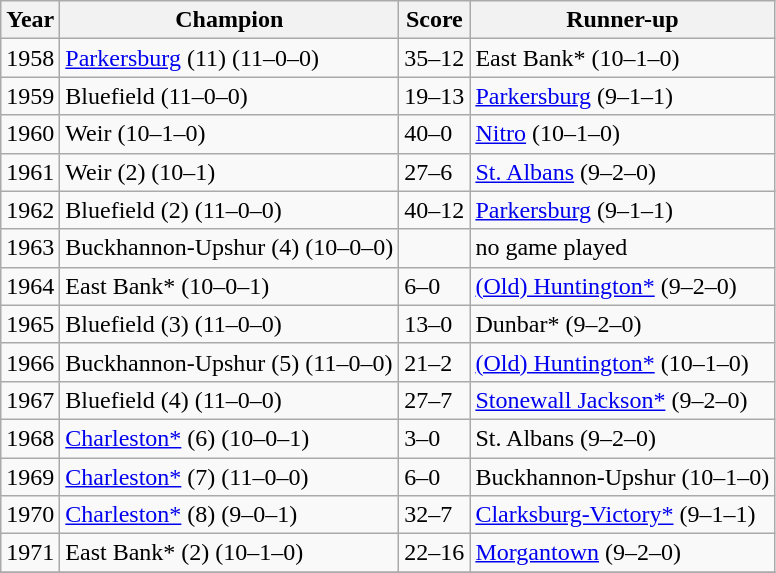<table class="wikitable">
<tr>
<th>Year</th>
<th>Champion</th>
<th>Score</th>
<th>Runner-up</th>
</tr>
<tr>
<td>1958</td>
<td><a href='#'>Parkersburg</a> (11) (11–0–0)</td>
<td>35–12</td>
<td>East Bank* (10–1–0)</td>
</tr>
<tr>
<td>1959</td>
<td>Bluefield (11–0–0)</td>
<td>19–13</td>
<td><a href='#'>Parkersburg</a> (9–1–1)</td>
</tr>
<tr>
<td>1960</td>
<td>Weir (10–1–0)</td>
<td>40–0</td>
<td><a href='#'>Nitro</a> (10–1–0)</td>
</tr>
<tr>
<td>1961</td>
<td>Weir (2) (10–1)</td>
<td>27–6</td>
<td><a href='#'>St. Albans</a> (9–2–0)</td>
</tr>
<tr>
<td>1962</td>
<td>Bluefield (2) (11–0–0)</td>
<td>40–12</td>
<td><a href='#'>Parkersburg</a> (9–1–1)</td>
</tr>
<tr>
<td>1963</td>
<td>Buckhannon-Upshur (4) (10–0–0)</td>
<td></td>
<td>no game played</td>
</tr>
<tr>
<td>1964</td>
<td>East Bank* (10–0–1)</td>
<td>6–0</td>
<td><a href='#'>(Old) Huntington*</a> (9–2–0)</td>
</tr>
<tr>
<td>1965</td>
<td>Bluefield (3) (11–0–0)</td>
<td>13–0</td>
<td>Dunbar* (9–2–0)</td>
</tr>
<tr>
<td>1966</td>
<td>Buckhannon-Upshur (5) (11–0–0)</td>
<td>21–2</td>
<td><a href='#'>(Old) Huntington*</a> (10–1–0)</td>
</tr>
<tr>
<td>1967</td>
<td>Bluefield (4) (11–0–0)</td>
<td>27–7</td>
<td><a href='#'>Stonewall Jackson*</a> (9–2–0)</td>
</tr>
<tr>
<td>1968</td>
<td><a href='#'>Charleston*</a> (6) (10–0–1)</td>
<td>3–0</td>
<td>St. Albans (9–2–0)</td>
</tr>
<tr>
<td>1969</td>
<td><a href='#'>Charleston*</a> (7) (11–0–0)</td>
<td>6–0</td>
<td>Buckhannon-Upshur (10–1–0)</td>
</tr>
<tr>
<td>1970</td>
<td><a href='#'>Charleston*</a> (8) (9–0–1)</td>
<td>32–7</td>
<td><a href='#'>Clarksburg-Victory*</a> (9–1–1)</td>
</tr>
<tr>
<td>1971</td>
<td>East Bank* (2) (10–1–0)</td>
<td>22–16</td>
<td><a href='#'>Morgantown</a> (9–2–0)</td>
</tr>
<tr>
</tr>
</table>
